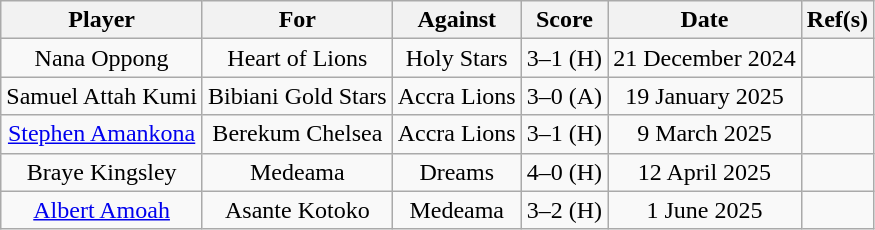<table class="wikitable" style="text-align:center;">
<tr>
<th>Player</th>
<th>For</th>
<th>Against</th>
<th>Score</th>
<th>Date</th>
<th>Ref(s)</th>
</tr>
<tr>
<td> Nana Oppong</td>
<td>Heart of Lions</td>
<td>Holy Stars</td>
<td>3–1 (H)</td>
<td>21 December 2024</td>
<td></td>
</tr>
<tr>
<td> Samuel Attah Kumi</td>
<td>Bibiani Gold Stars</td>
<td>Accra Lions</td>
<td>3–0 (A)</td>
<td>19 January 2025</td>
<td></td>
</tr>
<tr>
<td> <a href='#'>Stephen Amankona</a></td>
<td>Berekum Chelsea</td>
<td>Accra Lions</td>
<td>3–1 (H)</td>
<td>9 March 2025</td>
<td></td>
</tr>
<tr>
<td> Braye Kingsley</td>
<td>Medeama</td>
<td>Dreams</td>
<td>4–0 (H)</td>
<td>12 April 2025</td>
<td></td>
</tr>
<tr>
<td> <a href='#'>Albert Amoah</a></td>
<td>Asante Kotoko</td>
<td>Medeama</td>
<td>3–2 (H)</td>
<td>1 June 2025</td>
<td></td>
</tr>
</table>
